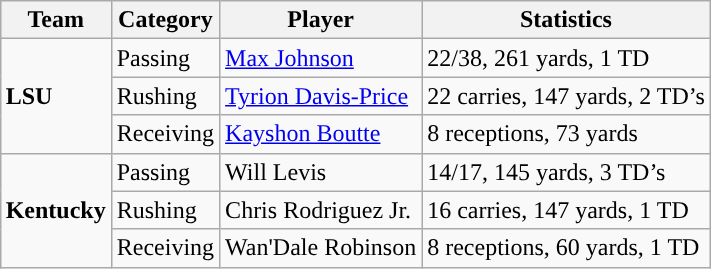<table class="wikitable" style="float: right;">
<tr>
<th>Team</th>
<th>Category</th>
<th>Player</th>
<th>Statistics</th>
</tr>
<tr>
<td rowspan=3><strong>LSU</strong></td>
<td>Passing</td>
<td><a href='#'>Max Johnson</a></td>
<td>22/38, 261 yards, 1 TD</td>
</tr>
<tr>
<td>Rushing</td>
<td><a href='#'>Tyrion Davis-Price</a></td>
<td>22 carries, 147 yards, 2 TD’s</td>
</tr>
<tr>
<td>Receiving</td>
<td><a href='#'>Kayshon Boutte</a></td>
<td>8 receptions, 73 yards</td>
</tr>
<tr>
<td rowspan=3><strong>Kentucky</strong></td>
<td>Passing</td>
<td>Will Levis</td>
<td>14/17, 145 yards, 3 TD’s</td>
</tr>
<tr>
<td>Rushing</td>
<td>Chris Rodriguez Jr.</td>
<td>16 carries, 147 yards, 1 TD</td>
</tr>
<tr>
<td>Receiving</td>
<td>Wan'Dale Robinson</td>
<td>8 receptions, 60 yards, 1 TD</td>
</tr>
</table>
